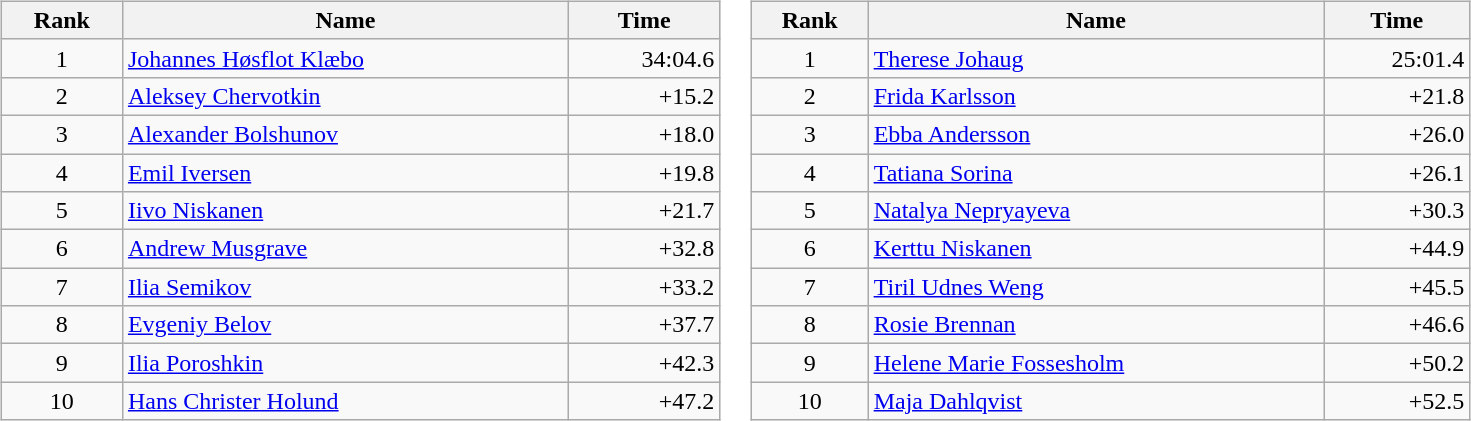<table border="0">
<tr>
<td valign="top"><br><table class="wikitable" style="width:30em;margin-bottom:0;">
<tr>
<th>Rank</th>
<th>Name</th>
<th>Time</th>
</tr>
<tr>
<td style="text-align:center;">1</td>
<td> <a href='#'>Johannes Høsflot Klæbo</a></td>
<td align="right">34:04.6</td>
</tr>
<tr>
<td style="text-align:center;">2</td>
<td> <a href='#'>Aleksey Chervotkin</a></td>
<td align="right">+15.2</td>
</tr>
<tr>
<td style="text-align:center;">3</td>
<td> <a href='#'>Alexander Bolshunov</a></td>
<td align="right">+18.0</td>
</tr>
<tr>
<td style="text-align:center;">4</td>
<td> <a href='#'>Emil Iversen</a></td>
<td align="right">+19.8</td>
</tr>
<tr>
<td style="text-align:center;">5</td>
<td> <a href='#'>Iivo Niskanen</a></td>
<td align="right">+21.7</td>
</tr>
<tr>
<td style="text-align:center;">6</td>
<td> <a href='#'>Andrew Musgrave</a></td>
<td align="right">+32.8</td>
</tr>
<tr>
<td style="text-align:center;">7</td>
<td> <a href='#'>Ilia Semikov</a></td>
<td align="right">+33.2</td>
</tr>
<tr>
<td style="text-align:center;">8</td>
<td> <a href='#'>Evgeniy Belov</a></td>
<td align="right">+37.7</td>
</tr>
<tr>
<td style="text-align:center;">9</td>
<td> <a href='#'>Ilia Poroshkin</a></td>
<td align="right">+42.3</td>
</tr>
<tr>
<td style="text-align:center;">10</td>
<td> <a href='#'>Hans Christer Holund</a></td>
<td align="right">+47.2</td>
</tr>
</table>
</td>
<td valign="top"><br><table class="wikitable" style="width:30em;margin-bottom:0;">
<tr>
<th>Rank</th>
<th>Name</th>
<th>Time</th>
</tr>
<tr>
<td style="text-align:center;">1</td>
<td> <a href='#'>Therese Johaug</a></td>
<td align="right">25:01.4</td>
</tr>
<tr>
<td style="text-align:center;">2</td>
<td> <a href='#'>Frida Karlsson</a></td>
<td align="right">+21.8</td>
</tr>
<tr>
<td style="text-align:center;">3</td>
<td> <a href='#'>Ebba Andersson</a></td>
<td align="right">+26.0</td>
</tr>
<tr>
<td style="text-align:center;">4</td>
<td> <a href='#'>Tatiana Sorina</a></td>
<td align="right">+26.1</td>
</tr>
<tr>
<td style="text-align:center;">5</td>
<td> <a href='#'>Natalya Nepryayeva</a></td>
<td align="right">+30.3</td>
</tr>
<tr>
<td style="text-align:center;">6</td>
<td> <a href='#'>Kerttu Niskanen</a></td>
<td align="right">+44.9</td>
</tr>
<tr>
<td style="text-align:center;">7</td>
<td> <a href='#'>Tiril Udnes Weng</a></td>
<td align="right">+45.5</td>
</tr>
<tr>
<td style="text-align:center;">8</td>
<td> <a href='#'>Rosie Brennan</a></td>
<td align="right">+46.6</td>
</tr>
<tr>
<td style="text-align:center;">9</td>
<td> <a href='#'>Helene Marie Fossesholm</a></td>
<td align="right">+50.2</td>
</tr>
<tr>
<td style="text-align:center;">10</td>
<td> <a href='#'>Maja Dahlqvist</a></td>
<td align="right">+52.5</td>
</tr>
</table>
</td>
</tr>
</table>
